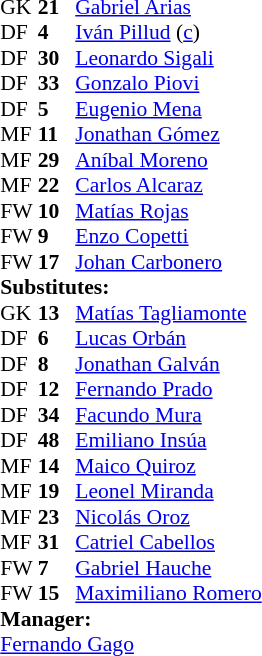<table cellspacing="0" cellpadding="0" style="font-size:90%; margin:0.2em auto;">
<tr>
<th width="25"></th>
<th width="25"></th>
</tr>
<tr>
<td>GK</td>
<td><strong>21</strong></td>
<td> <a href='#'>Gabriel Arias</a></td>
</tr>
<tr>
<td>DF</td>
<td><strong>4</strong></td>
<td> <a href='#'>Iván Pillud</a> (<a href='#'>c</a>)</td>
<td></td>
<td></td>
</tr>
<tr>
<td>DF</td>
<td><strong>30</strong></td>
<td> <a href='#'>Leonardo Sigali</a></td>
</tr>
<tr>
<td>DF</td>
<td><strong>33</strong></td>
<td> <a href='#'>Gonzalo Piovi</a></td>
<td></td>
<td></td>
</tr>
<tr>
<td>DF</td>
<td><strong>5</strong></td>
<td> <a href='#'>Eugenio Mena</a></td>
<td></td>
<td></td>
</tr>
<tr>
<td>MF</td>
<td><strong>11</strong></td>
<td> <a href='#'>Jonathan Gómez</a></td>
<td></td>
<td></td>
</tr>
<tr>
<td>MF</td>
<td><strong>29</strong></td>
<td> <a href='#'>Aníbal Moreno</a></td>
</tr>
<tr>
<td>MF</td>
<td><strong>22</strong></td>
<td> <a href='#'>Carlos Alcaraz</a></td>
</tr>
<tr>
<td>FW</td>
<td><strong>10</strong></td>
<td> <a href='#'>Matías Rojas</a></td>
<td></td>
<td></td>
</tr>
<tr>
<td>FW</td>
<td><strong>9</strong></td>
<td> <a href='#'>Enzo Copetti</a></td>
<td></td>
<td></td>
</tr>
<tr>
<td>FW</td>
<td><strong>17</strong></td>
<td> <a href='#'>Johan Carbonero</a></td>
<td></td>
</tr>
<tr>
<td colspan=3><strong>Substitutes:</strong></td>
</tr>
<tr>
<td>GK</td>
<td><strong>13</strong></td>
<td> <a href='#'>Matías Tagliamonte</a></td>
</tr>
<tr>
<td>DF</td>
<td><strong>6</strong></td>
<td> <a href='#'>Lucas Orbán</a></td>
</tr>
<tr>
<td>DF</td>
<td><strong>8</strong></td>
<td> <a href='#'>Jonathan Galván</a></td>
<td></td>
<td></td>
</tr>
<tr>
<td>DF</td>
<td><strong>12</strong></td>
<td> <a href='#'>Fernando Prado</a></td>
</tr>
<tr>
<td>DF</td>
<td><strong>34</strong></td>
<td> <a href='#'>Facundo Mura</a></td>
<td></td>
<td></td>
</tr>
<tr>
<td>DF</td>
<td><strong>48</strong></td>
<td> <a href='#'>Emiliano Insúa</a></td>
<td></td>
<td></td>
</tr>
<tr>
<td>MF</td>
<td><strong>14</strong></td>
<td> <a href='#'>Maico Quiroz</a></td>
</tr>
<tr>
<td>MF</td>
<td><strong>19</strong></td>
<td> <a href='#'>Leonel Miranda</a></td>
</tr>
<tr>
<td>MF</td>
<td><strong>23</strong></td>
<td> <a href='#'>Nicolás Oroz</a></td>
<td></td>
<td></td>
</tr>
<tr>
<td>MF</td>
<td><strong>31</strong></td>
<td> <a href='#'>Catriel Cabellos</a></td>
</tr>
<tr>
<td>FW</td>
<td><strong>7</strong></td>
<td> <a href='#'>Gabriel Hauche</a></td>
<td></td>
<td></td>
</tr>
<tr>
<td>FW</td>
<td><strong>15</strong></td>
<td> <a href='#'>Maximiliano Romero</a></td>
<td></td>
<td></td>
</tr>
<tr>
<td colspan=3><strong>Manager:</strong></td>
</tr>
<tr>
<td colspan="4"> <a href='#'>Fernando Gago</a></td>
</tr>
</table>
